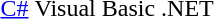<table>
<tr>
<td><a href='#'>C#</a></td>
<td>Visual Basic .NET</td>
</tr>
<tr>
<td><br></td>
<td><br></td>
</tr>
<tr>
<td><br></td>
<td><br></td>
</tr>
<tr>
<td><br></td>
<td><br></td>
</tr>
<tr>
<td><br></td>
<td><br></td>
</tr>
<tr>
<td><br></td>
<td><br></td>
</tr>
<tr>
<td><br></td>
<td><br></td>
</tr>
<tr>
<td><br></td>
<td><br></td>
</tr>
</table>
